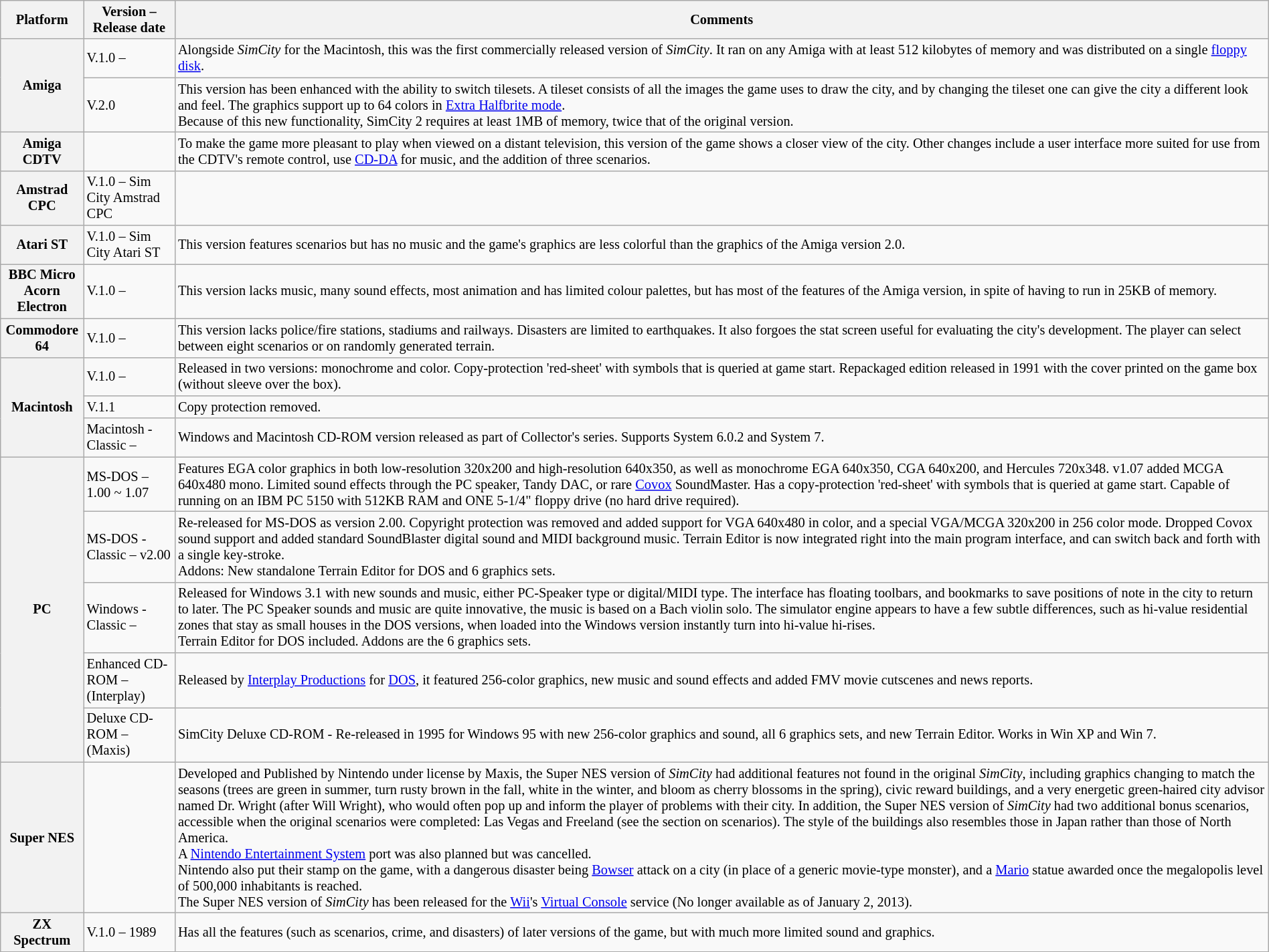<table class="wikitable sortable" style="width:100%; margin-right:0; clear:both; font-size:85%;">
<tr>
<th scope="col">Platform</th>
<th scope="col">Version – Release date</th>
<th scope="col">Comments</th>
</tr>
<tr>
<th scope="row" rowspan="2">Amiga</th>
<td>V.1.0 – </td>
<td>Alongside <em>SimCity</em> for the Macintosh, this was the first commercially released version of <em>SimCity</em>. It ran on any Amiga with at least 512 kilobytes of memory and was distributed on a single <a href='#'>floppy disk</a>.</td>
</tr>
<tr>
<td>V.2.0</td>
<td>This version has been enhanced with the ability to switch tilesets. A tileset consists of all the images the game uses to draw the city, and by changing the tileset one can give the city a different look and feel. The graphics support up to 64 colors in <a href='#'>Extra Halfbrite mode</a>.<br>Because of this new functionality, SimCity 2 requires at least 1MB of memory, twice that of the original version.</td>
</tr>
<tr>
<th scope="row">Amiga CDTV</th>
<td></td>
<td>To make the game more pleasant to play when viewed on a distant television, this version of the game shows a closer view of the city. Other changes include a user interface more suited for use from the CDTV's remote control, use <a href='#'>CD-DA</a> for music, and the addition of three scenarios.</td>
</tr>
<tr>
<th scope="row">Amstrad CPC</th>
<td>V.1.0 –  Sim City Amstrad CPC</td>
</tr>
<tr>
<th scope="row">Atari ST</th>
<td>V.1.0 –  Sim City Atari ST</td>
<td>This version features scenarios but has no music and the game's graphics are less colorful than the graphics of the Amiga version 2.0.</td>
</tr>
<tr>
<th scope="row">BBC Micro <br>Acorn Electron</th>
<td>V.1.0 – </td>
<td>This version lacks music, many sound effects, most animation and has limited colour palettes, but has most of the features of the Amiga version, in spite of having to run in 25KB of memory.</td>
</tr>
<tr>
<th scope="row">Commodore 64</th>
<td>V.1.0 – </td>
<td>This version lacks police/fire stations, stadiums and railways. Disasters are limited to earthquakes. It also forgoes the stat screen useful for evaluating the city's development. The player can select between eight scenarios or on randomly generated terrain.</td>
</tr>
<tr>
<th rowspan="3" scope="row">Macintosh</th>
<td>V.1.0 – </td>
<td>Released in two versions: monochrome and color. Copy-protection 'red-sheet' with symbols that is queried at game start. Repackaged edition released in 1991 with the cover printed on the game box (without sleeve over the box).</td>
</tr>
<tr>
<td>V.1.1 </td>
<td>Copy protection removed.</td>
</tr>
<tr>
<td>Macintosh - Classic – </td>
<td>Windows and Macintosh CD-ROM version released as part of Collector's series. Supports System 6.0.2 and System 7.</td>
</tr>
<tr>
<th rowspan="5" scope="row">PC</th>
<td>MS-DOS – 1.00 ~ 1.07 </td>
<td>Features EGA color graphics in both low-resolution 320x200 and high-resolution 640x350, as well as monochrome EGA 640x350, CGA 640x200, and Hercules 720x348.  v1.07 added MCGA 640x480 mono.  Limited sound effects through the PC speaker, Tandy DAC, or rare <a href='#'>Covox</a> SoundMaster.  Has a copy-protection 'red-sheet' with symbols that is queried at game start. Capable of running on an IBM PC 5150 with 512KB RAM and ONE 5-1/4" floppy drive (no hard drive required).</td>
</tr>
<tr>
<td>MS-DOS - Classic – v2.00 </td>
<td>Re-released for MS-DOS as version 2.00. Copyright protection was removed and added support for VGA 640x480 in color, and a special VGA/MCGA 320x200 in 256 color mode.  Dropped Covox sound support and added standard SoundBlaster digital sound and MIDI background music.  Terrain Editor is now integrated right into the main program interface, and can switch back and forth with a single key-stroke.<br>Addons: New standalone Terrain Editor for DOS and 6 graphics sets.</td>
</tr>
<tr>
<td>Windows - Classic –</td>
<td>Released for Windows 3.1 with new sounds and music, either PC-Speaker type or digital/MIDI type.  The interface has floating toolbars, and bookmarks to save positions of note in the city to return to later.  The PC Speaker sounds and music are quite innovative, the music is based on a Bach violin solo.  The simulator engine appears to have a few subtle differences, such as hi-value residential zones that stay as small houses in the DOS versions, when loaded into the Windows version instantly turn into hi-value hi-rises.<br>Terrain Editor for DOS included.  Addons are the 6 graphics sets.</td>
</tr>
<tr>
<td>Enhanced CD-ROM –<br>(Interplay)</td>
<td>Released by <a href='#'>Interplay Productions</a> for <a href='#'>DOS</a>, it featured 256-color graphics, new music and sound effects and added FMV movie cutscenes and news reports.</td>
</tr>
<tr>
<td>Deluxe CD-ROM –<br>(Maxis) </td>
<td>SimCity Deluxe CD-ROM - Re-released in 1995 for Windows 95 with new 256-color graphics and sound, all 6 graphics sets, and new Terrain Editor.  Works in Win XP and Win 7.</td>
</tr>
<tr>
<th scope="row">Super NES</th>
<td></td>
<td>Developed and Published by Nintendo under license by Maxis, the Super NES version of <em>SimCity</em> had additional features not found in the original <em>SimCity</em>, including graphics changing to match the seasons (trees are green in summer, turn rusty brown in the fall, white in the winter, and bloom as cherry blossoms in the spring), civic reward buildings, and a very energetic green-haired city advisor named Dr. Wright (after Will Wright), who would often pop up and inform the player of problems with their city. In addition, the Super NES version of <em>SimCity</em> had two additional bonus scenarios, accessible when the original scenarios were completed: Las Vegas and Freeland (see the section on scenarios). The style of the buildings also resembles those in Japan rather than those of North America.<br>A <a href='#'>Nintendo Entertainment System</a> port was also planned but was cancelled.<br>Nintendo also put their stamp on the game, with a dangerous disaster being <a href='#'>Bowser</a> attack on a city (in place of a generic movie-type monster), and a <a href='#'>Mario</a> statue awarded once the megalopolis level of 500,000 inhabitants is reached.<br>The Super NES version of <em>SimCity</em> has been released for the <a href='#'>Wii</a>'s <a href='#'>Virtual Console</a> service (No longer available as of January 2, 2013).</td>
</tr>
<tr>
<th scope="row">ZX Spectrum</th>
<td>V.1.0 – 1989</td>
<td>Has all the features (such as scenarios, crime, and disasters) of later versions of the game, but with much more limited sound and graphics.</td>
</tr>
</table>
